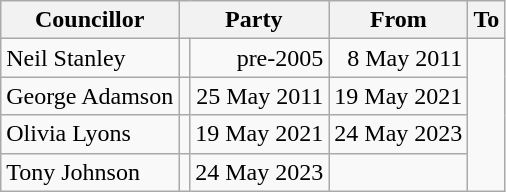<table class=wikitable>
<tr>
<th>Councillor</th>
<th colspan=2>Party</th>
<th>From</th>
<th>To</th>
</tr>
<tr>
<td>Neil Stanley</td>
<td></td>
<td align=right>pre-2005</td>
<td align=right>8 May 2011</td>
</tr>
<tr>
<td>George Adamson</td>
<td></td>
<td align=right>25 May 2011</td>
<td align=right>19 May 2021</td>
</tr>
<tr>
<td>Olivia Lyons</td>
<td></td>
<td align=right>19 May 2021</td>
<td align=right>24 May 2023</td>
</tr>
<tr>
<td>Tony Johnson</td>
<td></td>
<td align=right>24 May 2023</td>
<td align=right></td>
</tr>
</table>
